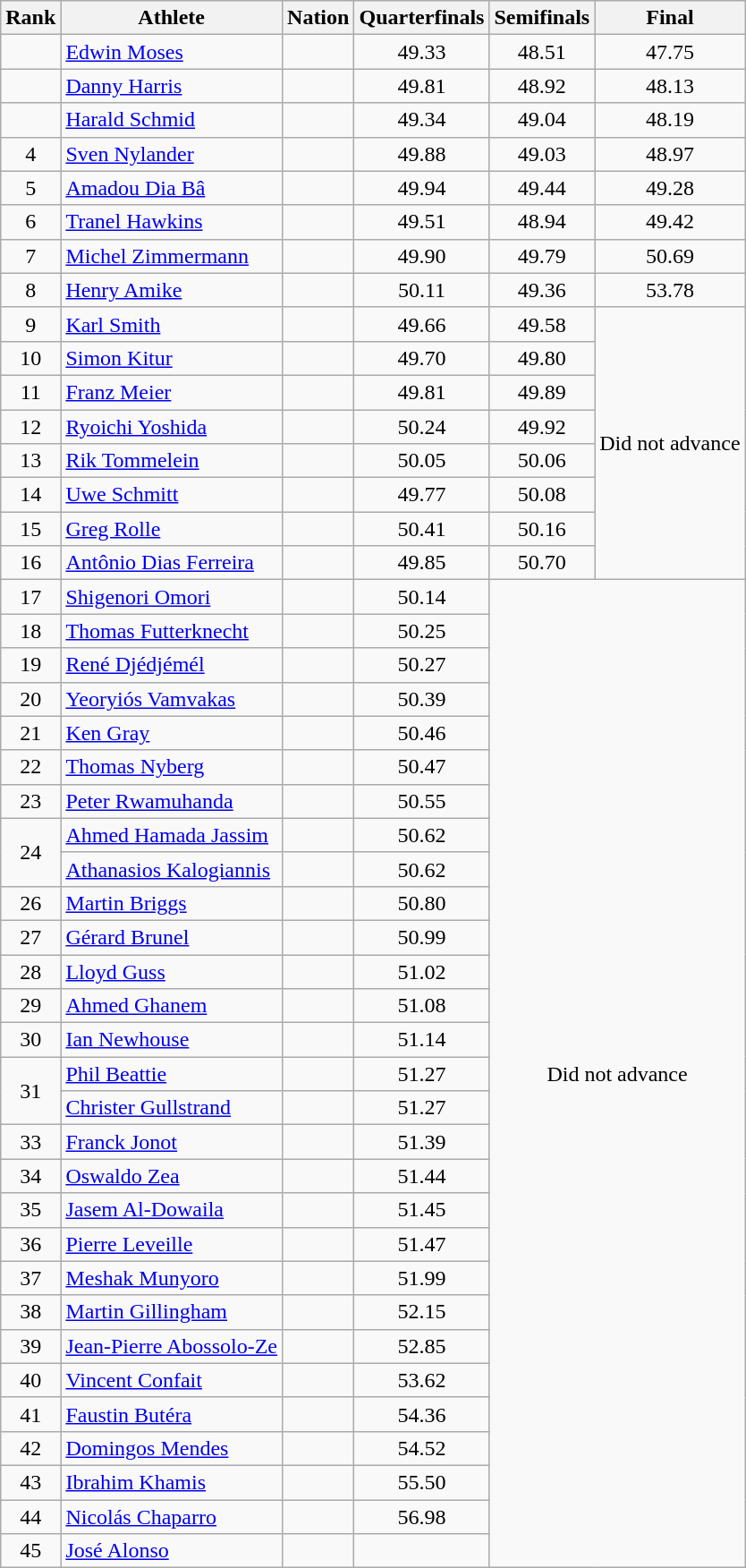<table class="wikitable sortable" style="text-align:center">
<tr>
<th>Rank</th>
<th>Athlete</th>
<th>Nation</th>
<th>Quarterfinals</th>
<th>Semifinals</th>
<th>Final</th>
</tr>
<tr>
<td></td>
<td align=left><a href='#'>Edwin Moses</a></td>
<td align=left></td>
<td>49.33</td>
<td>48.51</td>
<td>47.75</td>
</tr>
<tr>
<td></td>
<td align=left><a href='#'>Danny Harris</a></td>
<td align=left></td>
<td>49.81</td>
<td>48.92</td>
<td>48.13</td>
</tr>
<tr>
<td></td>
<td align=left><a href='#'>Harald Schmid</a></td>
<td align=left></td>
<td>49.34</td>
<td>49.04</td>
<td>48.19</td>
</tr>
<tr>
<td>4</td>
<td align=left><a href='#'>Sven Nylander</a></td>
<td align=left></td>
<td>49.88</td>
<td>49.03</td>
<td>48.97</td>
</tr>
<tr>
<td>5</td>
<td align=left><a href='#'>Amadou Dia Bâ</a></td>
<td align=left></td>
<td>49.94</td>
<td>49.44</td>
<td>49.28</td>
</tr>
<tr>
<td>6</td>
<td align=left><a href='#'>Tranel Hawkins</a></td>
<td align=left></td>
<td>49.51</td>
<td>48.94</td>
<td>49.42</td>
</tr>
<tr>
<td>7</td>
<td align=left><a href='#'>Michel Zimmermann</a></td>
<td align=left></td>
<td>49.90</td>
<td>49.79</td>
<td>50.69</td>
</tr>
<tr>
<td>8</td>
<td align=left><a href='#'>Henry Amike</a></td>
<td align=left></td>
<td>50.11</td>
<td>49.36</td>
<td>53.78</td>
</tr>
<tr>
<td>9</td>
<td align=left><a href='#'>Karl Smith</a></td>
<td align=left></td>
<td>49.66</td>
<td>49.58</td>
<td rowspan=8 data-sort-value=99.99>Did not advance</td>
</tr>
<tr>
<td>10</td>
<td align=left><a href='#'>Simon Kitur</a></td>
<td align=left></td>
<td>49.70</td>
<td>49.80</td>
</tr>
<tr>
<td>11</td>
<td align=left><a href='#'>Franz Meier</a></td>
<td align=left></td>
<td>49.81</td>
<td>49.89</td>
</tr>
<tr>
<td>12</td>
<td align=left><a href='#'>Ryoichi Yoshida</a></td>
<td align=left></td>
<td>50.24</td>
<td>49.92</td>
</tr>
<tr>
<td>13</td>
<td align=left><a href='#'>Rik Tommelein</a></td>
<td align=left></td>
<td>50.05</td>
<td>50.06</td>
</tr>
<tr>
<td>14</td>
<td align=left><a href='#'>Uwe Schmitt</a></td>
<td align=left></td>
<td>49.77</td>
<td>50.08</td>
</tr>
<tr>
<td>15</td>
<td align=left><a href='#'>Greg Rolle</a></td>
<td align=left></td>
<td>50.41</td>
<td>50.16</td>
</tr>
<tr>
<td>16</td>
<td align=left><a href='#'>Antônio Dias Ferreira</a></td>
<td align=left></td>
<td>49.85</td>
<td>50.70</td>
</tr>
<tr>
<td>17</td>
<td align=left><a href='#'>Shigenori Omori</a></td>
<td align=left></td>
<td>50.14</td>
<td rowspan=29 colspan=2 data-sort-value=99.99>Did not advance</td>
</tr>
<tr>
<td>18</td>
<td align=left><a href='#'>Thomas Futterknecht</a></td>
<td align=left></td>
<td>50.25</td>
</tr>
<tr>
<td>19</td>
<td align=left><a href='#'>René Djédjémél</a></td>
<td align=left></td>
<td>50.27</td>
</tr>
<tr>
<td>20</td>
<td align=left><a href='#'>Yeoryiós Vamvakas</a></td>
<td align=left></td>
<td>50.39</td>
</tr>
<tr>
<td>21</td>
<td align=left><a href='#'>Ken Gray</a></td>
<td align=left></td>
<td>50.46</td>
</tr>
<tr>
<td>22</td>
<td align=left><a href='#'>Thomas Nyberg</a></td>
<td align=left></td>
<td>50.47</td>
</tr>
<tr>
<td>23</td>
<td align=left><a href='#'>Peter Rwamuhanda</a></td>
<td align=left></td>
<td>50.55</td>
</tr>
<tr>
<td rowspan=2>24</td>
<td align=left><a href='#'>Ahmed Hamada Jassim</a></td>
<td align=left></td>
<td>50.62</td>
</tr>
<tr>
<td align=left><a href='#'>Athanasios Kalogiannis</a></td>
<td align=left></td>
<td>50.62</td>
</tr>
<tr>
<td>26</td>
<td align=left><a href='#'>Martin Briggs</a></td>
<td align=left></td>
<td>50.80</td>
</tr>
<tr>
<td>27</td>
<td align=left><a href='#'>Gérard Brunel</a></td>
<td align=left></td>
<td>50.99</td>
</tr>
<tr>
<td>28</td>
<td align=left><a href='#'>Lloyd Guss</a></td>
<td align=left></td>
<td>51.02</td>
</tr>
<tr>
<td>29</td>
<td align=left><a href='#'>Ahmed Ghanem</a></td>
<td align=left></td>
<td>51.08</td>
</tr>
<tr>
<td>30</td>
<td align=left><a href='#'>Ian Newhouse</a></td>
<td align=left></td>
<td>51.14</td>
</tr>
<tr>
<td rowspan=2>31</td>
<td align=left><a href='#'>Phil Beattie</a></td>
<td align=left></td>
<td>51.27</td>
</tr>
<tr>
<td align=left><a href='#'>Christer Gullstrand</a></td>
<td align=left></td>
<td>51.27</td>
</tr>
<tr>
<td>33</td>
<td align=left><a href='#'>Franck Jonot</a></td>
<td align=left></td>
<td>51.39</td>
</tr>
<tr>
<td>34</td>
<td align=left><a href='#'>Oswaldo Zea</a></td>
<td align=left></td>
<td>51.44</td>
</tr>
<tr>
<td>35</td>
<td align=left><a href='#'>Jasem Al-Dowaila</a></td>
<td align=left></td>
<td>51.45</td>
</tr>
<tr>
<td>36</td>
<td align=left><a href='#'>Pierre Leveille</a></td>
<td align=left></td>
<td>51.47</td>
</tr>
<tr>
<td>37</td>
<td align=left><a href='#'>Meshak Munyoro</a></td>
<td align=left></td>
<td>51.99</td>
</tr>
<tr>
<td>38</td>
<td align=left><a href='#'>Martin Gillingham</a></td>
<td align=left></td>
<td>52.15</td>
</tr>
<tr>
<td>39</td>
<td align=left><a href='#'>Jean-Pierre Abossolo-Ze</a></td>
<td align=left></td>
<td>52.85</td>
</tr>
<tr>
<td>40</td>
<td align=left><a href='#'>Vincent Confait</a></td>
<td align=left></td>
<td>53.62</td>
</tr>
<tr>
<td>41</td>
<td align=left><a href='#'>Faustin Butéra</a></td>
<td align=left></td>
<td>54.36</td>
</tr>
<tr>
<td>42</td>
<td align=left><a href='#'>Domingos Mendes</a></td>
<td align=left></td>
<td>54.52</td>
</tr>
<tr>
<td>43</td>
<td align=left><a href='#'>Ibrahim Khamis</a></td>
<td align=left></td>
<td>55.50</td>
</tr>
<tr>
<td>44</td>
<td align=left><a href='#'>Nicolás Chaparro</a></td>
<td align=left></td>
<td>56.98</td>
</tr>
<tr>
<td>45</td>
<td align=left><a href='#'>José Alonso</a></td>
<td align=left></td>
<td data-sort-value=70.00></td>
</tr>
</table>
